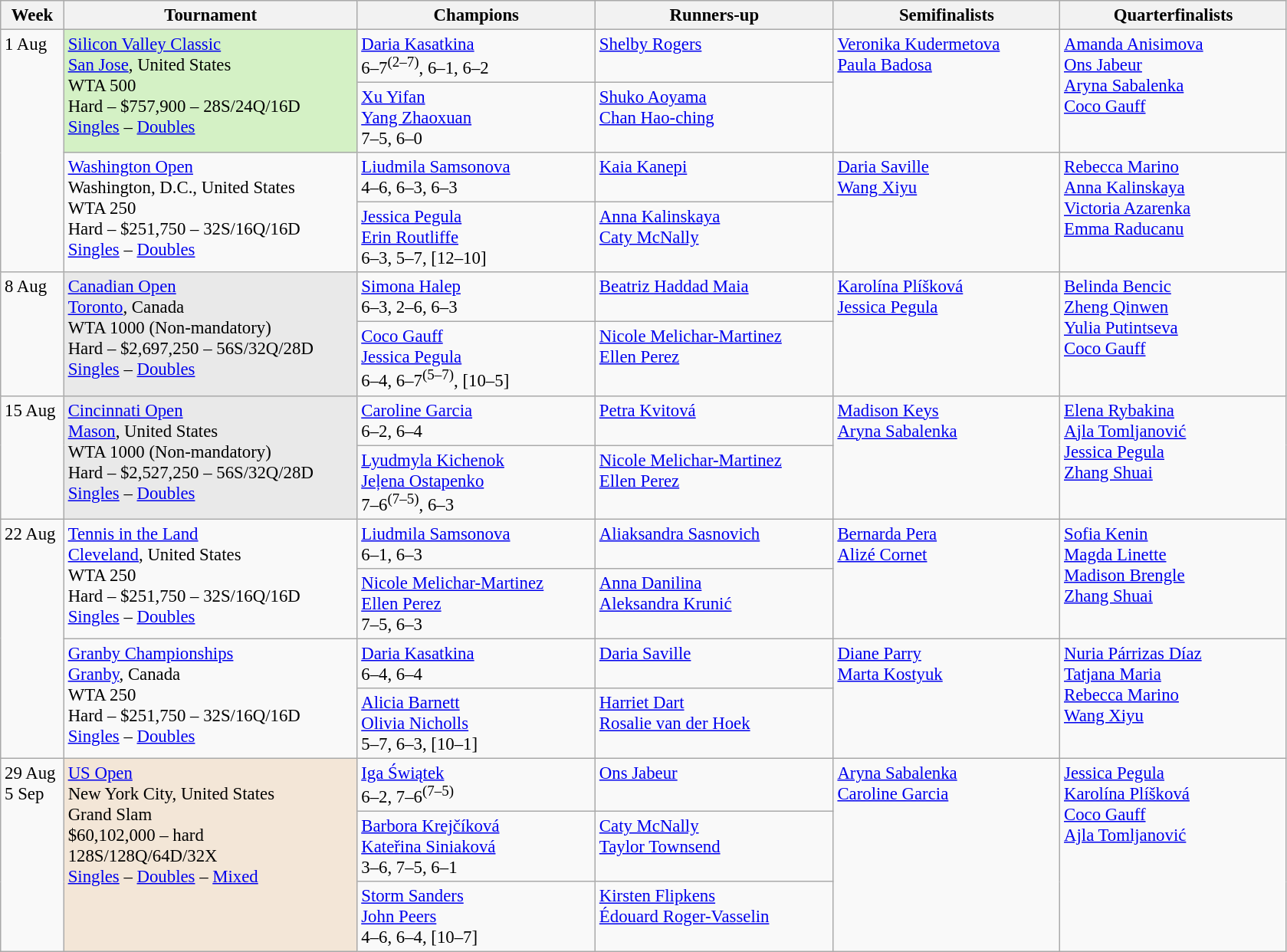<table class=wikitable style=font-size:95%>
<tr>
<th style="width:48px;">Week</th>
<th style="width:248px;">Tournament</th>
<th style="width:200px;">Champions</th>
<th style="width:200px;">Runners-up</th>
<th style="width:190px;">Semifinalists</th>
<th style="width:190px;">Quarterfinalists</th>
</tr>
<tr style="vertical-align:top">
<td rowspan=4>1 Aug</td>
<td style="background:#d4f1c5;" rowspan=2><a href='#'>Silicon Valley Classic</a><br><a href='#'>San Jose</a>, United States<br> WTA 500 <br> Hard – $757,900 – 28S/24Q/16D<br><a href='#'>Singles</a> – <a href='#'>Doubles</a></td>
<td> <a href='#'>Daria Kasatkina</a> <br> 6–7<sup>(2–7)</sup>, 6–1, 6–2</td>
<td> <a href='#'>Shelby Rogers</a></td>
<td rowspan=2> <a href='#'>Veronika Kudermetova</a> <br>  <a href='#'>Paula Badosa</a></td>
<td rowspan=2> <a href='#'>Amanda Anisimova</a> <br> <a href='#'>Ons Jabeur</a> <br> <a href='#'>Aryna Sabalenka</a> <br>  <a href='#'>Coco Gauff</a></td>
</tr>
<tr style="vertical-align:top">
<td> <a href='#'>Xu Yifan</a> <br>  <a href='#'>Yang Zhaoxuan</a> <br> 7–5, 6–0</td>
<td> <a href='#'>Shuko Aoyama</a> <br>  <a href='#'>Chan Hao-ching</a></td>
</tr>
<tr style="vertical-align:top">
<td rowspan=2><a href='#'>Washington Open</a><br>Washington, D.C., United States<br> WTA 250 <br> Hard – $251,750 – 32S/16Q/16D<br><a href='#'>Singles</a> – <a href='#'>Doubles</a></td>
<td> <a href='#'>Liudmila Samsonova</a> <br> 4–6, 6–3, 6–3</td>
<td> <a href='#'>Kaia Kanepi</a></td>
<td rowspan=2> <a href='#'>Daria Saville</a> <br>  <a href='#'>Wang Xiyu</a></td>
<td rowspan=2> <a href='#'>Rebecca Marino</a> <br> <a href='#'>Anna Kalinskaya</a> <br> <a href='#'>Victoria Azarenka</a> <br>  <a href='#'>Emma Raducanu</a></td>
</tr>
<tr style="vertical-align:top">
<td> <a href='#'>Jessica Pegula</a> <br>  <a href='#'>Erin Routliffe</a> <br> 6–3, 5–7, [12–10]</td>
<td> <a href='#'>Anna Kalinskaya</a> <br>  <a href='#'>Caty McNally</a></td>
</tr>
<tr style="vertical-align:top">
<td rowspan=2>8 Aug</td>
<td style="background:#e9e9e9;" rowspan=2><a href='#'>Canadian Open</a><br><a href='#'>Toronto</a>, Canada<br> WTA 1000 (Non-mandatory) <br> Hard – $2,697,250 – 56S/32Q/28D<br><a href='#'>Singles</a> – <a href='#'>Doubles</a></td>
<td> <a href='#'>Simona Halep</a> <br> 6–3, 2–6, 6–3</td>
<td> <a href='#'>Beatriz Haddad Maia</a></td>
<td rowspan=2> <a href='#'>Karolína Plíšková</a> <br>  <a href='#'>Jessica Pegula</a></td>
<td rowspan=2> <a href='#'>Belinda Bencic</a> <br> <a href='#'>Zheng Qinwen</a> <br> <a href='#'>Yulia Putintseva</a> <br>  <a href='#'>Coco Gauff</a></td>
</tr>
<tr style="vertical-align:top">
<td> <a href='#'>Coco Gauff</a> <br>  <a href='#'>Jessica Pegula</a> <br> 6–4, 6–7<sup>(5–7)</sup>, [10–5]</td>
<td> <a href='#'>Nicole Melichar-Martinez</a> <br>  <a href='#'>Ellen Perez</a></td>
</tr>
<tr style="vertical-align:top">
<td rowspan=2>15 Aug</td>
<td style="background:#e9e9e9;" rowspan=2><a href='#'>Cincinnati Open</a><br><a href='#'>Mason</a>, United States<br> WTA 1000 (Non-mandatory) <br> Hard – $2,527,250 – 56S/32Q/28D<br><a href='#'>Singles</a> – <a href='#'>Doubles</a></td>
<td> <a href='#'>Caroline Garcia</a><br> 6–2, 6–4</td>
<td> <a href='#'>Petra Kvitová</a></td>
<td rowspan=2> <a href='#'>Madison Keys</a> <br>  <a href='#'>Aryna Sabalenka</a></td>
<td rowspan=2> <a href='#'>Elena Rybakina</a> <br> <a href='#'>Ajla Tomljanović</a> <br> <a href='#'>Jessica Pegula</a> <br> <a href='#'>Zhang Shuai</a></td>
</tr>
<tr style="vertical-align:top">
<td> <a href='#'>Lyudmyla Kichenok</a> <br>  <a href='#'>Jeļena Ostapenko</a> <br> 7–6<sup>(7–5)</sup>, 6–3</td>
<td> <a href='#'>Nicole Melichar-Martinez</a> <br>  <a href='#'>Ellen Perez</a></td>
</tr>
<tr style="vertical-align:top">
<td rowspan=4>22 Aug</td>
<td rowspan=2><a href='#'>Tennis in the Land</a><br><a href='#'>Cleveland</a>, United States<br> WTA 250 <br> Hard – $251,750 – 32S/16Q/16D<br><a href='#'>Singles</a> – <a href='#'>Doubles</a></td>
<td> <a href='#'>Liudmila Samsonova</a> <br> 6–1, 6–3</td>
<td> <a href='#'>Aliaksandra Sasnovich</a></td>
<td rowspan=2> <a href='#'>Bernarda Pera</a> <br>  <a href='#'>Alizé Cornet</a></td>
<td rowspan=2> <a href='#'>Sofia Kenin</a> <br> <a href='#'>Magda Linette</a> <br>  <a href='#'>Madison Brengle</a> <br>  <a href='#'>Zhang Shuai</a></td>
</tr>
<tr style="vertical-align:top">
<td> <a href='#'>Nicole Melichar-Martinez</a><br>  <a href='#'>Ellen Perez</a><br>7–5, 6–3</td>
<td> <a href='#'>Anna Danilina</a><br>  <a href='#'>Aleksandra Krunić</a></td>
</tr>
<tr style="vertical-align:top">
<td rowspan=2><a href='#'>Granby Championships</a><br><a href='#'>Granby</a>, Canada<br> WTA 250 <br> Hard – $251,750 – 32S/16Q/16D<br> <a href='#'>Singles</a> – <a href='#'>Doubles</a></td>
<td> <a href='#'>Daria Kasatkina</a><br>6–4, 6–4</td>
<td> <a href='#'>Daria Saville</a></td>
<td rowspan=2> <a href='#'>Diane Parry</a> <br> <a href='#'>Marta Kostyuk</a></td>
<td rowspan="2"> <a href='#'>Nuria Párrizas Díaz</a> <br> <a href='#'>Tatjana Maria</a> <br> <a href='#'>Rebecca Marino</a> <br>  <a href='#'>Wang Xiyu</a></td>
</tr>
<tr style="vertical-align:top">
<td> <a href='#'>Alicia Barnett</a> <br>  <a href='#'>Olivia Nicholls</a> <br> 5–7, 6–3, [10–1]</td>
<td> <a href='#'>Harriet Dart</a> <br>  <a href='#'>Rosalie van der Hoek</a></td>
</tr>
<tr style="vertical-align:top">
<td rowspan=3>29 Aug <br>5 Sep</td>
<td style="background:#f3e6d7;" rowspan=3><a href='#'>US Open</a><br>New York City, United States <br> Grand Slam <br>$60,102,000 – hard <br> 128S/128Q/64D/32X<br><a href='#'>Singles</a> – <a href='#'>Doubles</a> – <a href='#'>Mixed</a></td>
<td> <a href='#'>Iga Świątek</a> <br> 6–2, 7–6<sup>(7–5)</sup></td>
<td> <a href='#'>Ons Jabeur</a></td>
<td rowspan=3> <a href='#'>Aryna Sabalenka</a> <br>  <a href='#'>Caroline Garcia</a></td>
<td rowspan=3> <a href='#'>Jessica Pegula</a> <br> <a href='#'>Karolína Plíšková</a> <br> <a href='#'>Coco Gauff</a> <br> <a href='#'>Ajla Tomljanović</a></td>
</tr>
<tr style="vertical-align:top">
<td> <a href='#'>Barbora Krejčíková</a> <br>  <a href='#'>Kateřina Siniaková</a> <br> 3–6, 7–5, 6–1</td>
<td> <a href='#'>Caty McNally</a> <br>  <a href='#'>Taylor Townsend</a></td>
</tr>
<tr style="vertical-align:top">
<td> <a href='#'>Storm Sanders</a> <br>  <a href='#'>John Peers</a> <br> 4–6, 6–4, [10–7]</td>
<td> <a href='#'>Kirsten Flipkens</a> <br>  <a href='#'>Édouard Roger-Vasselin</a></td>
</tr>
</table>
